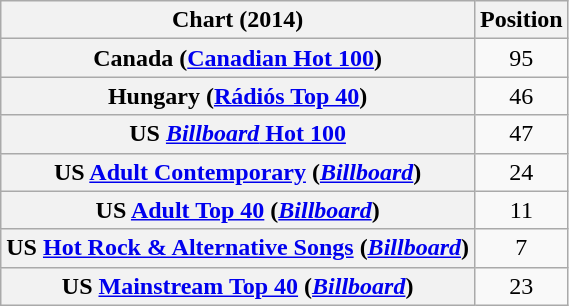<table class="wikitable sortable plainrowheaders" style="text-align:center">
<tr>
<th>Chart (2014)</th>
<th>Position</th>
</tr>
<tr>
<th scope="row">Canada (<a href='#'>Canadian Hot 100</a>)</th>
<td>95</td>
</tr>
<tr>
<th scope="row">Hungary (<a href='#'>Rádiós Top 40</a>)</th>
<td>46</td>
</tr>
<tr>
<th scope="row">US <a href='#'><em>Billboard</em> Hot 100</a></th>
<td>47</td>
</tr>
<tr>
<th scope="row">US <a href='#'>Adult Contemporary</a> (<a href='#'><em>Billboard</em></a>)</th>
<td>24</td>
</tr>
<tr>
<th scope="row">US <a href='#'>Adult Top 40</a> (<a href='#'><em>Billboard</em></a>)</th>
<td>11</td>
</tr>
<tr>
<th scope="row">US <a href='#'>Hot Rock & Alternative Songs</a> (<a href='#'><em>Billboard</em></a>)</th>
<td>7</td>
</tr>
<tr>
<th scope="row">US <a href='#'>Mainstream Top 40</a> (<a href='#'><em>Billboard</em></a>)</th>
<td>23</td>
</tr>
</table>
